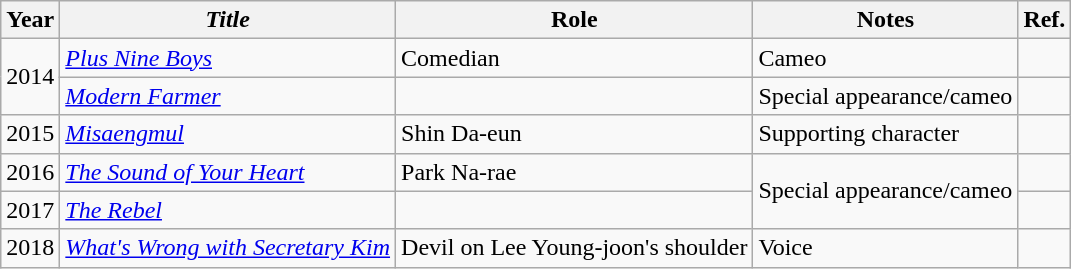<table class="wikitable">
<tr>
<th>Year</th>
<th><em>Title</em></th>
<th>Role</th>
<th>Notes</th>
<th>Ref.</th>
</tr>
<tr>
<td rowspan="2">2014</td>
<td><em><a href='#'>Plus Nine Boys</a></em></td>
<td>Comedian</td>
<td>Cameo</td>
<td></td>
</tr>
<tr>
<td><a href='#'><em>Modern Farmer</em></a></td>
<td></td>
<td>Special appearance/cameo</td>
<td></td>
</tr>
<tr>
<td>2015</td>
<td><a href='#'><em>Misaengmul</em></a></td>
<td>Shin Da-eun</td>
<td>Supporting character</td>
<td></td>
</tr>
<tr>
<td>2016</td>
<td><a href='#'><em>The Sound of Your Heart</em></a></td>
<td>Park Na-rae</td>
<td rowspan="2">Special appearance/cameo</td>
<td></td>
</tr>
<tr>
<td>2017</td>
<td><a href='#'><em>The Rebel</em></a></td>
<td></td>
<td></td>
</tr>
<tr>
<td>2018</td>
<td><em><a href='#'>What's Wrong with Secretary Kim</a></em></td>
<td>Devil on Lee Young-joon's shoulder</td>
<td>Voice</td>
<td></td>
</tr>
</table>
